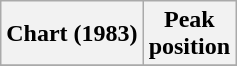<table class="wikitable sortable plainrowheaders">
<tr>
<th>Chart (1983)</th>
<th>Peak<br>position</th>
</tr>
<tr>
</tr>
</table>
